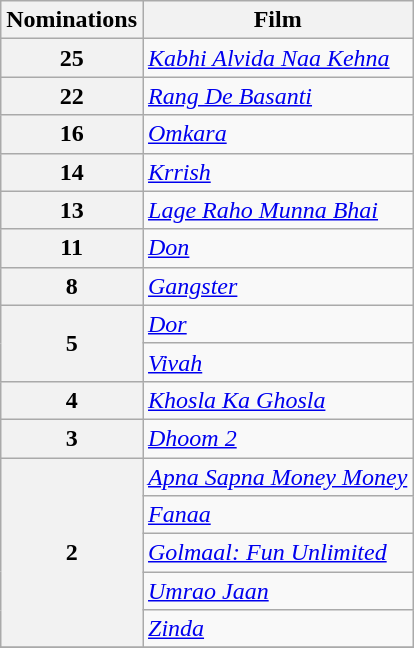<table class="wikitable" style="display:inline-table;">
<tr>
<th>Nominations</th>
<th>Film</th>
</tr>
<tr>
<th>25</th>
<td><em><a href='#'>Kabhi Alvida Naa Kehna</a></em></td>
</tr>
<tr>
<th>22</th>
<td><em><a href='#'>Rang De Basanti</a></em></td>
</tr>
<tr>
<th>16</th>
<td><em><a href='#'>Omkara</a></em></td>
</tr>
<tr>
<th>14</th>
<td><em><a href='#'>Krrish</a></em></td>
</tr>
<tr>
<th>13</th>
<td><em><a href='#'>Lage Raho Munna Bhai</a></em></td>
</tr>
<tr>
<th>11</th>
<td><em><a href='#'>Don</a></em></td>
</tr>
<tr>
<th>8</th>
<td><em><a href='#'>Gangster</a></em></td>
</tr>
<tr>
<th rowspan="2">5</th>
<td><em><a href='#'>Dor</a></em></td>
</tr>
<tr>
<td><em><a href='#'>Vivah</a></em></td>
</tr>
<tr>
<th>4</th>
<td><em><a href='#'>Khosla Ka Ghosla</a></em></td>
</tr>
<tr>
<th>3</th>
<td><em><a href='#'>Dhoom 2</a></em></td>
</tr>
<tr>
<th rowspan="5">2</th>
<td><em><a href='#'>Apna Sapna Money Money</a></em></td>
</tr>
<tr>
<td><em><a href='#'>Fanaa</a></em></td>
</tr>
<tr>
<td><em><a href='#'>Golmaal: Fun Unlimited</a></em></td>
</tr>
<tr>
<td><em><a href='#'>Umrao Jaan</a></em></td>
</tr>
<tr>
<td><em><a href='#'>Zinda</a></em></td>
</tr>
<tr>
</tr>
</table>
